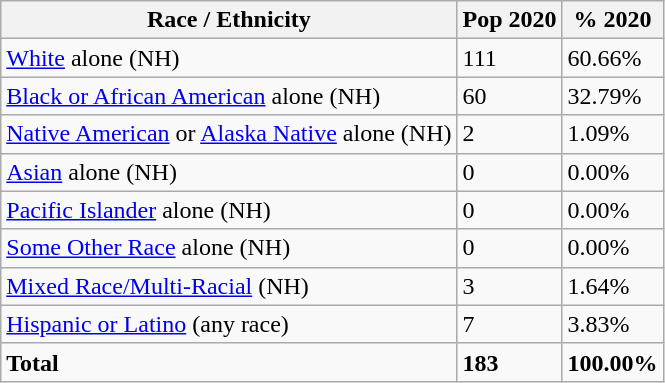<table class="wikitable">
<tr>
<th>Race / Ethnicity</th>
<th>Pop 2020</th>
<th>% 2020</th>
</tr>
<tr>
<td><a href='#'>White</a> alone (NH)</td>
<td>111</td>
<td>60.66%</td>
</tr>
<tr>
<td><a href='#'>Black or African American</a> alone (NH)</td>
<td>60</td>
<td>32.79%</td>
</tr>
<tr>
<td><a href='#'>Native American</a> or <a href='#'>Alaska Native</a> alone (NH)</td>
<td>2</td>
<td>1.09%</td>
</tr>
<tr>
<td><a href='#'>Asian</a> alone (NH)</td>
<td>0</td>
<td>0.00%</td>
</tr>
<tr>
<td><a href='#'>Pacific Islander</a> alone (NH)</td>
<td>0</td>
<td>0.00%</td>
</tr>
<tr>
<td><a href='#'>Some Other Race</a> alone (NH)</td>
<td>0</td>
<td>0.00%</td>
</tr>
<tr>
<td><a href='#'>Mixed Race/Multi-Racial</a> (NH)</td>
<td>3</td>
<td>1.64%</td>
</tr>
<tr>
<td><a href='#'>Hispanic or Latino</a> (any race)</td>
<td>7</td>
<td>3.83%</td>
</tr>
<tr>
<td><strong>Total</strong></td>
<td><strong>183</strong></td>
<td><strong>100.00%</strong></td>
</tr>
</table>
